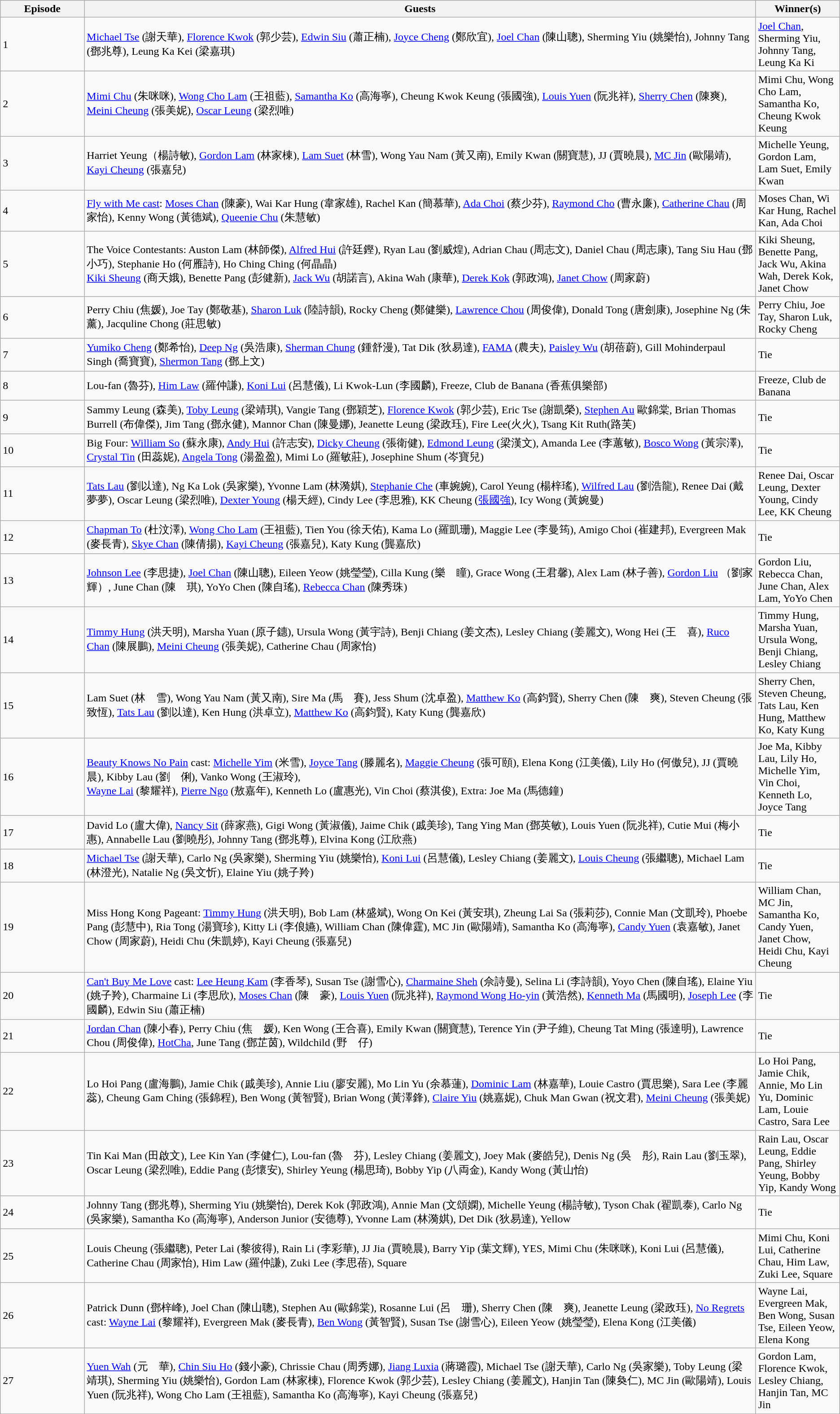<table class="wikitable">
<tr>
<th style="width:10%;">Episode</th>
<th style="width:80%;">Guests</th>
<th style="width:10%;">Winner(s)</th>
</tr>
<tr>
<td>1</td>
<td><a href='#'>Michael Tse</a> (謝天華), <a href='#'>Florence Kwok</a> (郭少芸), <a href='#'>Edwin Siu</a> (蕭正楠), <a href='#'>Joyce Cheng</a> (鄭欣宜), <a href='#'>Joel Chan</a> (陳山聰), Sherming Yiu (姚樂怡), Johnny Tang (鄧兆尊), Leung Ka Kei (梁嘉琪)</td>
<td><a href='#'>Joel Chan</a>, Sherming Yiu, Johnny Tang, Leung Ka Ki</td>
</tr>
<tr>
<td>2</td>
<td><a href='#'>Mimi Chu</a> (朱咪咪), <a href='#'>Wong Cho Lam</a> (王祖藍), <a href='#'>Samantha Ko</a> (高海寧), Cheung Kwok Keung (張國強), <a href='#'>Louis Yuen</a> (阮兆祥), <a href='#'>Sherry Chen</a> (陳爽), <a href='#'>Meini Cheung</a> (張美妮), <a href='#'>Oscar Leung</a> (梁烈唯)</td>
<td>Mimi Chu, Wong Cho Lam, Samantha Ko, Cheung Kwok Keung</td>
</tr>
<tr>
<td>3</td>
<td>Harriet Yeung（楊詩敏), <a href='#'>Gordon Lam</a> (林家棟), <a href='#'>Lam Suet</a> (林雪), Wong Yau Nam (黃又南), Emily Kwan (關寶慧), JJ (賈曉晨), <a href='#'>MC Jin</a> (歐陽靖), <a href='#'>Kayi Cheung</a> (張嘉兒)</td>
<td>Michelle Yeung, Gordon Lam, Lam Suet, Emily Kwan</td>
</tr>
<tr>
<td>4</td>
<td><a href='#'>Fly with Me cast</a>: <a href='#'>Moses Chan</a> (陳豪), Wai Kar Hung (韋家雄), Rachel Kan (簡慕華), <a href='#'>Ada Choi</a> (蔡少芬), <a href='#'>Raymond Cho</a> (曹永廉), <a href='#'>Catherine Chau</a> (周家怡), Kenny Wong (黃德斌), <a href='#'>Queenie Chu</a> (朱慧敏)</td>
<td>Moses Chan, Wi Kar Hung, Rachel Kan, Ada Choi</td>
</tr>
<tr>
<td>5</td>
<td>The Voice Contestants: Auston Lam (林師傑), <a href='#'>Alfred Hui</a> (許廷鏗), Ryan Lau (劉威煌), Adrian Chau (周志文), Daniel Chau (周志康), Tang Siu Hau (鄧小巧), Stephanie Ho (何雁詩), Ho Ching Ching (何晶晶)<br><a href='#'>Kiki Sheung</a> (商天娥), Benette Pang (彭健新), <a href='#'>Jack Wu</a> (胡諾言), Akina Wah (康華), <a href='#'>Derek Kok</a> (郭政鴻), <a href='#'>Janet Chow</a> (周家蔚)</td>
<td>Kiki Sheung, Benette Pang, Jack Wu, Akina Wah, Derek Kok, Janet Chow</td>
</tr>
<tr>
<td>6</td>
<td>Perry Chiu (焦媛), Joe Tay (鄭敬基), <a href='#'>Sharon Luk</a> (陸詩韻), Rocky Cheng (鄭健樂), <a href='#'>Lawrence Chou</a> (周俊偉), Donald Tong (唐劍康), Josephine Ng (朱薰),  Jacquline Chong (莊思敏)</td>
<td>Perry Chiu, Joe Tay, Sharon Luk, Rocky Cheng</td>
</tr>
<tr>
<td>7</td>
<td><a href='#'>Yumiko Cheng</a> (鄭希怡), <a href='#'>Deep Ng</a> (吳浩康), <a href='#'>Sherman Chung</a> (鍾舒漫), Tat Dik (狄易達), <a href='#'>FAMA</a> (農夫), <a href='#'>Paisley Wu</a> (胡蓓蔚), Gill Mohinderpaul Singh (喬寶寶), <a href='#'>Shermon Tang</a> (鄧上文)</td>
<td>Tie</td>
</tr>
<tr>
<td>8</td>
<td>Lou-fan (魯芬), <a href='#'>Him Law</a> (羅仲謙), <a href='#'>Koni Lui</a> (呂慧儀), Li Kwok-Lun (李國麟), Freeze, Club de Banana (香蕉俱樂部)</td>
<td>Freeze, Club de Banana</td>
</tr>
<tr>
<td>9</td>
<td>Sammy Leung (森美), <a href='#'>Toby Leung</a> (梁靖琪), Vangie Tang (鄧穎芝), <a href='#'>Florence Kwok</a> (郭少芸), Eric Tse (謝凱榮), <a href='#'>Stephen Au</a> 歐錦棠, Brian Thomas Burrell (布偉傑), Jim Tang (鄧永健), Mannor Chan (陳曼娜), Jeanette Leung (梁政珏),  Fire Lee(火火),  Tsang Kit Ruth(路芙)</td>
<td>Tie</td>
</tr>
<tr>
<td>10</td>
<td>Big Four: <a href='#'>William So</a> (蘇永康), <a href='#'>Andy Hui</a> (許志安), <a href='#'>Dicky Cheung</a> (張衛健), <a href='#'>Edmond Leung</a> (梁漢文), Amanda Lee (李蕙敏), <a href='#'>Bosco Wong</a> (黃宗澤), <a href='#'>Crystal Tin</a> (田蕊妮), <a href='#'>Angela Tong</a> (湯盈盈), Mimi Lo (羅敏莊), Josephine Shum (岑寶兒)</td>
<td>Tie</td>
</tr>
<tr>
<td>11</td>
<td><a href='#'>Tats Lau</a> (劉以達), Ng Ka Lok (吳家樂), Yvonne Lam (林漪娸), <a href='#'>Stephanie Che</a> (車婉婉), Carol Yeung (楊梓瑤), <a href='#'>Wilfred Lau</a> (劉浩龍), Renee Dai (戴夢夢), Oscar Leung (梁烈唯), <a href='#'>Dexter Young</a> (楊天經), Cindy Lee (李思雅), KK Cheung (<a href='#'>張國強</a>), Icy Wong (黃婉曼)</td>
<td>Renee Dai, Oscar Leung, Dexter Young, Cindy Lee, KK Cheung</td>
</tr>
<tr>
<td>12</td>
<td><a href='#'>Chapman To</a> (杜汶澤), <a href='#'>Wong Cho Lam</a> (王祖藍), Tien You (徐天佑), Kama Lo (羅凱珊), Maggie Lee (李曼筠), Amigo Choi (崔建邦), Evergreen Mak (麥長青), <a href='#'>Skye Chan</a> (陳倩揚), <a href='#'>Kayi Cheung</a> (張嘉兒), Katy Kung (龔嘉欣)</td>
<td>Tie</td>
</tr>
<tr>
<td>13</td>
<td><a href='#'>Johnson Lee</a> (李思捷), <a href='#'>Joel Chan</a> (陳山聰), Eileen Yeow (姚瑩瑩), Cilla Kung (樂　瞳), Grace Wong (王君馨), Alex Lam (林子善), <a href='#'>Gordon Liu</a> （劉家輝）, June Chan (陳　琪), YoYo Chen (陳自瑤), <a href='#'>Rebecca Chan</a> (陳秀珠)</td>
<td>Gordon Liu, Rebecca Chan, June Chan, Alex Lam, YoYo Chen</td>
</tr>
<tr>
<td>14</td>
<td><a href='#'>Timmy Hung</a> (洪天明), Marsha Yuan (原子鏸), Ursula Wong (黃宇詩), Benji Chiang (姜文杰), Lesley Chiang (姜麗文),  Wong Hei (王　喜), <a href='#'>Ruco Chan</a> (陳展鵬), <a href='#'>Meini Cheung</a> (張美妮), Catherine Chau (周家怡)</td>
<td>Timmy Hung, Marsha Yuan, Ursula Wong, Benji Chiang, Lesley Chiang</td>
</tr>
<tr>
<td>15</td>
<td>Lam Suet (林　雪), Wong Yau Nam (黃又南), Sire Ma (馬　賽), Jess Shum (沈卓盈), <a href='#'>Matthew Ko</a> (高鈞賢), Sherry Chen (陳　爽), Steven Cheung (張致恆), <a href='#'>Tats Lau</a> (劉以達), Ken Hung (洪卓立), <a href='#'>Matthew Ko</a> (高鈞賢), Katy Kung (龔嘉欣)</td>
<td>Sherry Chen, Steven Cheung, Tats Lau, Ken Hung, Matthew Ko, Katy Kung</td>
</tr>
<tr>
<td>16</td>
<td><a href='#'>Beauty Knows No Pain</a> cast: <a href='#'>Michelle Yim</a> (米雪), <a href='#'>Joyce Tang</a> (滕麗名), <a href='#'>Maggie Cheung</a> (張可頤), Elena Kong (江美儀), Lily Ho (何傲兒), JJ (賈曉晨), Kibby Lau (劉　俐), Vanko Wong (王淑玲),<br><a href='#'>Wayne Lai</a> (黎耀祥), <a href='#'>Pierre Ngo</a> (敖嘉年), Kenneth Lo (盧惠光), Vin Choi (蔡淇俊), Extra: Joe Ma (馬德鐘)</td>
<td>Joe Ma, Kibby Lau, Lily Ho, Michelle Yim, Vin Choi, Kenneth Lo,  Joyce Tang</td>
</tr>
<tr>
<td>17</td>
<td>David Lo (盧大偉), <a href='#'>Nancy Sit</a> (薛家燕), Gigi Wong (黃淑儀), Jaime Chik (戚美珍), Tang Ying Man (鄧英敏), Louis Yuen (阮兆祥), Cutie Mui (梅小惠), Annabelle Lau (劉曉彤), Johnny Tang (鄧兆尊), Elvina Kong (江欣燕)</td>
<td>Tie</td>
</tr>
<tr>
<td>18</td>
<td><a href='#'>Michael Tse</a> (謝天華), Carlo Ng (吳家樂), Sherming Yiu (姚樂怡), <a href='#'>Koni Lui</a> (呂慧儀), Lesley Chiang (姜麗文), <a href='#'>Louis Cheung</a> (張繼聰), Michael Lam (林澄光), Natalie Ng (吳文忻), Elaine Yiu (姚子羚)</td>
<td>Tie</td>
</tr>
<tr>
<td>19</td>
<td>Miss Hong Kong Pageant: <a href='#'>Timmy Hung</a> (洪天明), Bob Lam (林盛斌), Wong On Kei (黃安琪), Zheung Lai Sa (張莉莎), Connie Man (文凱玲), Phoebe Pang (彭慧中), Ria Tong (湯寶珍), Kitty Li (李俍嬿), William Chan (陳偉霆), MC Jin (歐陽靖), Samantha Ko (高海寧), <a href='#'>Candy Yuen</a> (袁嘉敏), Janet Chow (周家蔚), Heidi Chu (朱凱婷), Kayi Cheung (張嘉兒)</td>
<td>William Chan, MC Jin, Samantha Ko, Candy Yuen, Janet Chow, Heidi Chu, Kayi Cheung</td>
</tr>
<tr>
<td>20</td>
<td><a href='#'>Can't Buy Me Love</a> cast: <a href='#'>Lee Heung Kam</a> (李香琴), Susan Tse (謝雪心), <a href='#'>Charmaine Sheh</a> (佘詩曼), Selina Li (李詩韻), Yoyo Chen (陳自瑤), Elaine Yiu (姚子羚), Charmaine Li (李思欣), <a href='#'>Moses Chan</a> (陳　豪), <a href='#'>Louis Yuen</a> (阮兆祥), <a href='#'>Raymond Wong Ho-yin</a> (黃浩然), <a href='#'>Kenneth Ma</a> (馬國明), <a href='#'>Joseph Lee</a> (李國麟), Edwin Siu (蕭正楠)</td>
<td>Tie</td>
</tr>
<tr>
<td>21</td>
<td><a href='#'>Jordan Chan</a> (陳小春), Perry Chiu (焦　媛), Ken Wong (王合喜), Emily Kwan (關寶慧), Terence Yin (尹子維), Cheung Tat Ming (張達明), Lawrence Chou (周俊偉), <a href='#'>HotCha</a>, June Tang (鄧芷茵), Wildchild (野　仔)</td>
<td>Tie</td>
</tr>
<tr>
<td>22</td>
<td>Lo Hoi Pang (盧海鵬), Jamie Chik (戚美珍), Annie Liu (廖安麗), Mo Lin Yu (余慕蓮), <a href='#'>Dominic Lam</a> (林嘉華), Louie Castro (賈思樂), Sara Lee (李麗蕊), Cheung Gam Ching (張錦程), Ben Wong (黃智賢), Brian Wong (黃澤鋒), <a href='#'>Claire Yiu</a> (姚嘉妮), Chuk Man Gwan (祝文君), <a href='#'>Meini Cheung</a> (張美妮)</td>
<td>Lo Hoi Pang, Jamie Chik, Annie, Mo Lin Yu, Dominic Lam, Louie Castro, Sara Lee</td>
</tr>
<tr>
<td>23</td>
<td>Tin Kai Man (田啟文), Lee Kin Yan (李健仁), Lou-fan (魯　芬), Lesley Chiang (姜麗文), Joey Mak (麥皓兒), Denis Ng (吳　彤), Rain Lau (劉玉翠), Oscar Leung (梁烈唯), Eddie Pang (彭懷安), Shirley Yeung (楊思琦), Bobby Yip (八両金), Kandy Wong (黃山怡)</td>
<td>Rain Lau, Oscar Leung, Eddie Pang, Shirley Yeung, Bobby Yip, Kandy Wong</td>
</tr>
<tr>
<td>24</td>
<td>Johnny Tang (鄧兆尊), Sherming Yiu (姚樂怡), Derek Kok (郭政鴻), Annie Man (文頌嫻), Michelle Yeung (楊詩敏), Tyson Chak (翟凱泰), Carlo Ng (吳家樂), Samantha Ko (高海寧), Anderson Junior (安德尊), Yvonne Lam (林漪娸), Det Dik (狄易達), Yellow</td>
<td>Tie</td>
</tr>
<tr>
<td>25</td>
<td>Louis Cheung (張繼聰), Peter Lai (黎彼得), Rain Li (李彩華), JJ Jia (賈曉晨), Barry Yip (葉文輝), YES, Mimi Chu (朱咪咪), Koni Lui (呂慧儀), Catherine Chau (周家怡), Him Law (羅仲謙), Zuki Lee (李思蓓), Square</td>
<td>Mimi Chu, Koni Lui, Catherine Chau, Him Law, Zuki Lee, Square</td>
</tr>
<tr>
<td>26</td>
<td>Patrick Dunn (鄧梓峰), Joel Chan (陳山聰), Stephen Au (歐錦棠), Rosanne Lui (呂　珊), Sherry Chen (陳　爽), Jeanette Leung (梁政珏), <a href='#'>No Regrets</a> cast: <a href='#'>Wayne Lai</a> (黎耀祥), Evergreen Mak (麥長青), <a href='#'>Ben Wong</a> (黃智賢), Susan Tse (謝雪心), Eileen Yeow (姚瑩瑩), Elena Kong (江美儀)</td>
<td>Wayne Lai, Evergreen Mak, Ben Wong, Susan Tse, Eileen Yeow, Elena Kong</td>
</tr>
<tr>
<td>27</td>
<td><a href='#'>Yuen Wah</a> (元　華), <a href='#'>Chin Siu Ho</a> (錢小豪), Chrissie Chau (周秀娜), <a href='#'>Jiang Luxia</a> (蔣璐霞), Michael Tse (謝天華), Carlo Ng (吳家樂), Toby Leung (梁靖琪), Sherming Yiu (姚樂怡), Gordon Lam (林家棟), Florence Kwok (郭少芸), Lesley Chiang (姜麗文), Hanjin Tan (陳奐仁), MC Jin (歐陽靖), Louis Yuen (阮兆祥), Wong Cho Lam (王祖藍), Samantha Ko (高海寧), Kayi Cheung (張嘉兒)</td>
<td>Gordon Lam, Florence Kwok, Lesley Chiang, Hanjin Tan, MC Jin</td>
</tr>
<tr>
</tr>
</table>
